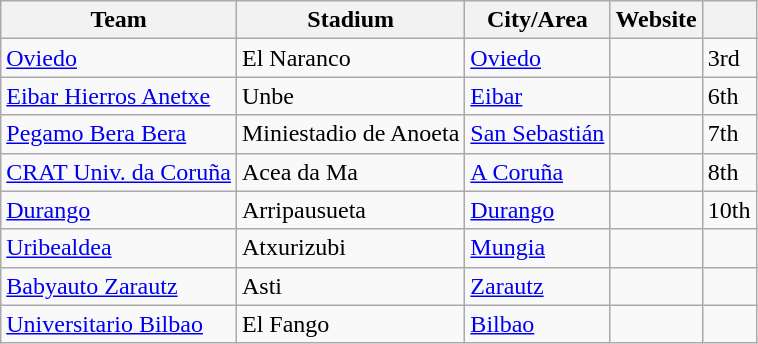<table class="wikitable sortable">
<tr>
<th>Team</th>
<th>Stadium</th>
<th>City/Area</th>
<th>Website</th>
<th></th>
</tr>
<tr>
<td><a href='#'>Oviedo</a></td>
<td>El Naranco</td>
<td><a href='#'>Oviedo</a></td>
<td></td>
<td>3rd</td>
</tr>
<tr>
<td><a href='#'>Eibar Hierros Anetxe</a></td>
<td>Unbe</td>
<td><a href='#'>Eibar</a></td>
<td></td>
<td>6th</td>
</tr>
<tr>
<td><a href='#'>Pegamo Bera Bera</a></td>
<td>Miniestadio de Anoeta</td>
<td><a href='#'>San Sebastián</a></td>
<td></td>
<td>7th</td>
</tr>
<tr>
<td><a href='#'>CRAT Univ. da Coruña</a></td>
<td>Acea da Ma</td>
<td><a href='#'>A Coruña</a></td>
<td></td>
<td>8th</td>
</tr>
<tr>
<td><a href='#'>Durango</a></td>
<td>Arripausueta</td>
<td><a href='#'>Durango</a></td>
<td></td>
<td>10th</td>
</tr>
<tr>
<td><a href='#'>Uribealdea</a></td>
<td>Atxurizubi</td>
<td><a href='#'>Mungia</a></td>
<td></td>
<td></td>
</tr>
<tr>
<td><a href='#'>Babyauto Zarautz</a></td>
<td>Asti</td>
<td><a href='#'>Zarautz</a></td>
<td> </td>
<td></td>
</tr>
<tr>
<td><a href='#'>Universitario Bilbao</a></td>
<td>El Fango</td>
<td><a href='#'>Bilbao</a></td>
<td></td>
<td></td>
</tr>
</table>
